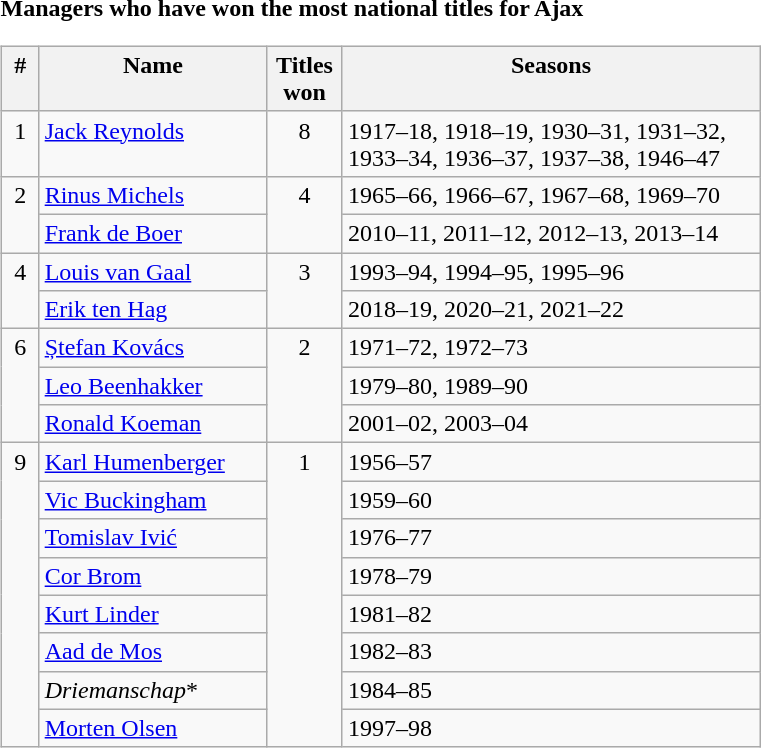<table width=45%>
<tr>
<td width=48% align=left valign=top><br><strong>Managers who have won the most national titles for Ajax</strong><table class="wikitable" style="width:90%">
<tr valign=top>
<th width=5% align=center>#</th>
<th width=30% align=center>Name</th>
<th width=10% align=center>Titles won</th>
<th width=56% align=center>Seasons</th>
</tr>
<tr valign=top>
<td align=center>1</td>
<td> <a href='#'>Jack Reynolds</a></td>
<td align=center>8</td>
<td align=left>1917–18, 1918–19, 1930–31, 1931–32, 1933–34, 1936–37, 1937–38, 1946–47</td>
</tr>
<tr valign=top>
<td rowspan=2 align=center>2</td>
<td> <a href='#'>Rinus Michels</a></td>
<td rowspan=2 align=center>4</td>
<td align=left>1965–66, 1966–67, 1967–68, 1969–70</td>
</tr>
<tr valign=top>
<td> <a href='#'>Frank de Boer</a></td>
<td align=left>2010–11, 2011–12, 2012–13, 2013–14</td>
</tr>
<tr valign=top>
<td rowspan=2 align=center>4</td>
<td> <a href='#'>Louis van Gaal</a></td>
<td rowspan=2 align=center>3</td>
<td align=left>1993–94, 1994–95, 1995–96</td>
</tr>
<tr valign=top>
<td> <a href='#'>Erik ten Hag</a></td>
<td align=left>2018–19, 2020–21, 2021–22</td>
</tr>
<tr valign=top>
<td rowspan=3 align=center>6</td>
<td> <a href='#'>Ștefan Kovács</a></td>
<td rowspan=3 align=center>2</td>
<td align=left>1971–72, 1972–73</td>
</tr>
<tr valign=top>
<td> <a href='#'>Leo Beenhakker</a></td>
<td align=left>1979–80, 1989–90</td>
</tr>
<tr valign=top>
<td> <a href='#'>Ronald Koeman</a></td>
<td align=left>2001–02, 2003–04</td>
</tr>
<tr valign=top>
<td rowspan=8 align=center>9</td>
<td> <a href='#'>Karl Humenberger</a></td>
<td rowspan=8 align=center>1</td>
<td align=left>1956–57</td>
</tr>
<tr valign=top>
<td> <a href='#'>Vic Buckingham</a></td>
<td align=left>1959–60</td>
</tr>
<tr valign=top>
<td> <a href='#'>Tomislav Ivić</a></td>
<td align=left>1976–77</td>
</tr>
<tr valign=top>
<td> <a href='#'>Cor Brom</a></td>
<td align=left>1978–79</td>
</tr>
<tr valign=top>
<td> <a href='#'>Kurt Linder</a></td>
<td align=left>1981–82</td>
</tr>
<tr valign=top>
<td> <a href='#'>Aad de Mos</a></td>
<td align=left>1982–83</td>
</tr>
<tr valign=top>
<td><em>Driemanschap</em>*</td>
<td align=left>1984–85</td>
</tr>
<tr valign=top>
<td> <a href='#'>Morten Olsen</a></td>
<td align=left>1997–98</td>
</tr>
</table>
</td>
</tr>
</table>
